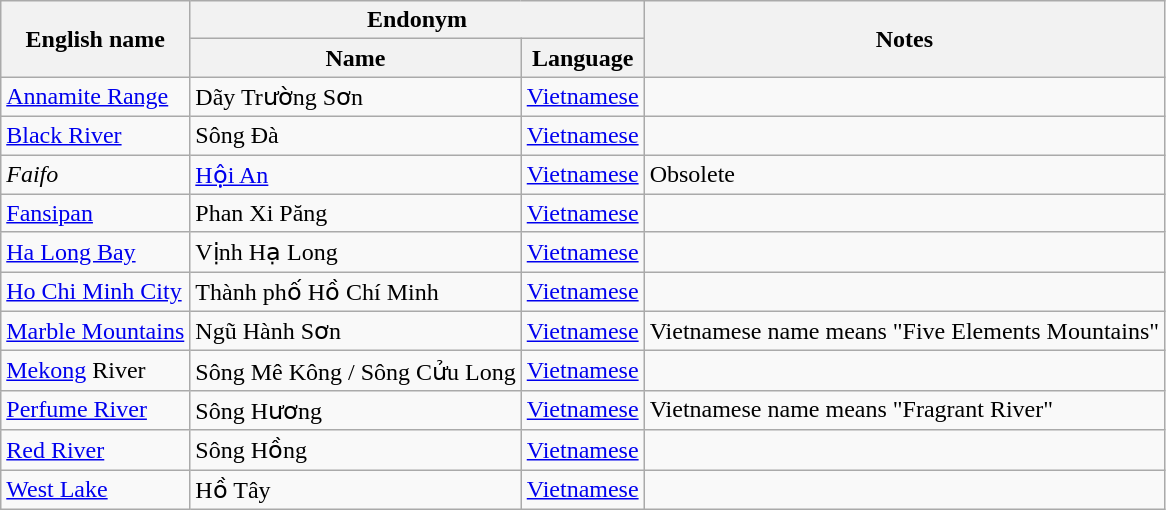<table class="wikitable sortable mw-collapsible">
<tr>
<th rowspan="2">English name</th>
<th colspan="2">Endonym</th>
<th rowspan="2">Notes</th>
</tr>
<tr>
<th>Name</th>
<th>Language</th>
</tr>
<tr>
<td><a href='#'>Annamite Range</a></td>
<td>Dãy Trường Sơn</td>
<td><a href='#'>Vietnamese</a></td>
<td></td>
</tr>
<tr>
<td><a href='#'>Black River</a></td>
<td>Sông Đà</td>
<td><a href='#'>Vietnamese</a></td>
<td></td>
</tr>
<tr>
<td><em>Faifo</em></td>
<td><a href='#'>Hội An</a></td>
<td><a href='#'>Vietnamese</a></td>
<td>Obsolete</td>
</tr>
<tr>
<td><a href='#'>Fansipan</a></td>
<td>Phan Xi Păng</td>
<td><a href='#'>Vietnamese</a></td>
<td></td>
</tr>
<tr>
<td><a href='#'>Ha Long Bay</a></td>
<td>Vịnh Hạ Long</td>
<td><a href='#'>Vietnamese</a></td>
<td></td>
</tr>
<tr>
<td><a href='#'>Ho Chi Minh City</a></td>
<td>Thành phố Hồ Chí Minh</td>
<td><a href='#'>Vietnamese</a></td>
<td></td>
</tr>
<tr>
<td><a href='#'>Marble Mountains</a></td>
<td>Ngũ Hành Sơn</td>
<td><a href='#'>Vietnamese</a></td>
<td>Vietnamese name means "Five Elements Mountains"</td>
</tr>
<tr>
<td><a href='#'>Mekong</a> River</td>
<td>Sông Mê Kông / Sông Cửu Long</td>
<td><a href='#'>Vietnamese</a></td>
<td></td>
</tr>
<tr>
<td><a href='#'>Perfume River</a></td>
<td>Sông Hương</td>
<td><a href='#'>Vietnamese</a></td>
<td>Vietnamese name means "Fragrant River"</td>
</tr>
<tr>
<td><a href='#'>Red River</a></td>
<td>Sông Hồng</td>
<td><a href='#'>Vietnamese</a></td>
<td></td>
</tr>
<tr>
<td><a href='#'>West Lake</a></td>
<td>Hồ Tây</td>
<td><a href='#'>Vietnamese</a></td>
<td></td>
</tr>
</table>
